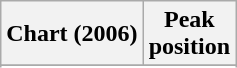<table class="wikitable sortable plainrowheaders" style="text-align:center">
<tr>
<th>Chart (2006)</th>
<th>Peak<br>position</th>
</tr>
<tr>
</tr>
<tr>
</tr>
<tr>
</tr>
<tr>
</tr>
<tr>
</tr>
<tr>
</tr>
</table>
